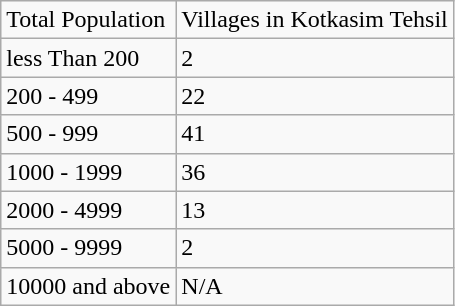<table class="wikitable">
<tr>
<td>Total Population</td>
<td>Villages in Kotkasim Tehsil</td>
</tr>
<tr>
<td>less Than 200</td>
<td>2</td>
</tr>
<tr>
<td>200 - 499</td>
<td>22</td>
</tr>
<tr>
<td>500 - 999</td>
<td>41</td>
</tr>
<tr>
<td>1000 - 1999</td>
<td>36</td>
</tr>
<tr>
<td>2000 - 4999</td>
<td>13</td>
</tr>
<tr>
<td>5000 - 9999</td>
<td>2</td>
</tr>
<tr>
<td>10000 and above</td>
<td>N/A</td>
</tr>
</table>
